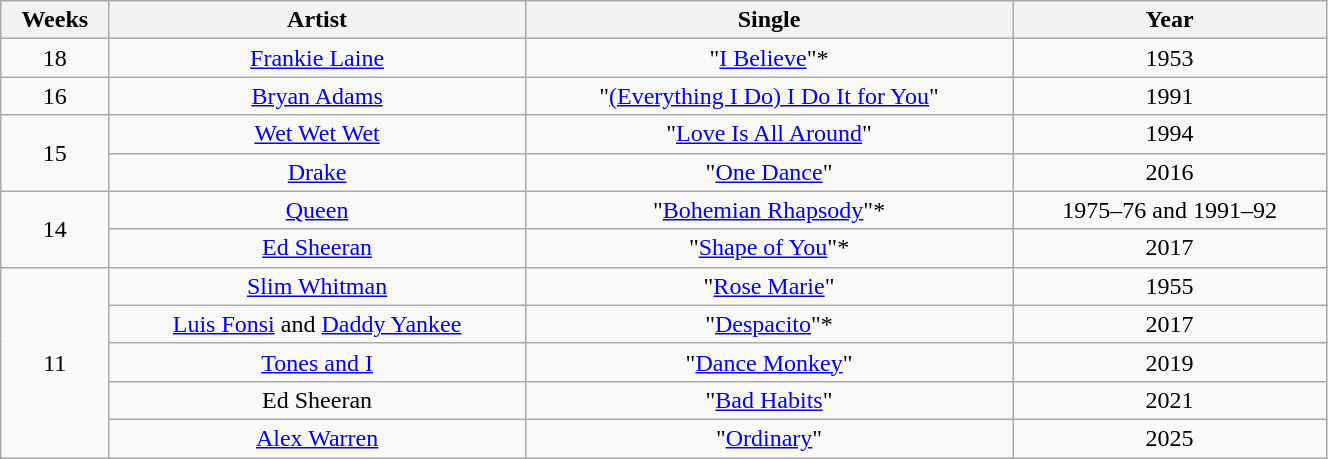<table class="wikitable sortable"  style="text-align:center; width:70%;">
<tr>
<th>Weeks</th>
<th>Artist</th>
<th>Single</th>
<th>Year</th>
</tr>
<tr>
<td>18</td>
<td><a href='#'>Frankie Laine</a></td>
<td>"<a href='#'>I Believe</a>"*</td>
<td>1953</td>
</tr>
<tr>
<td>16</td>
<td><a href='#'>Bryan Adams</a></td>
<td>"<a href='#'>(Everything I Do) I Do It for You</a>"</td>
<td>1991</td>
</tr>
<tr>
<td rowspan="2">15</td>
<td><a href='#'>Wet Wet Wet</a></td>
<td>"<a href='#'>Love Is All Around</a>"</td>
<td>1994</td>
</tr>
<tr>
<td><a href='#'>Drake</a> </td>
<td>"<a href='#'>One Dance</a>"</td>
<td>2016</td>
</tr>
<tr>
<td rowspan="2">14</td>
<td><a href='#'>Queen</a></td>
<td>"<a href='#'>Bohemian Rhapsody</a>"*</td>
<td>1975–76 and 1991–92</td>
</tr>
<tr>
<td><a href='#'>Ed Sheeran</a></td>
<td>"<a href='#'>Shape of You</a>"*</td>
<td>2017</td>
</tr>
<tr>
<td rowspan="5">11</td>
<td><a href='#'>Slim Whitman</a></td>
<td>"<a href='#'>Rose Marie</a>"</td>
<td>1955</td>
</tr>
<tr>
<td><a href='#'>Luis Fonsi</a> and <a href='#'>Daddy Yankee</a> </td>
<td>"<a href='#'>Despacito</a>"*</td>
<td>2017</td>
</tr>
<tr>
<td><a href='#'>Tones and I</a></td>
<td>"<a href='#'>Dance Monkey</a>"</td>
<td>2019</td>
</tr>
<tr>
<td>Ed Sheeran</td>
<td>"<a href='#'>Bad Habits</a>"</td>
<td>2021</td>
</tr>
<tr>
<td><a href='#'>Alex Warren</a></td>
<td>"<a href='#'>Ordinary</a>"</td>
<td>2025</td>
</tr>
</table>
